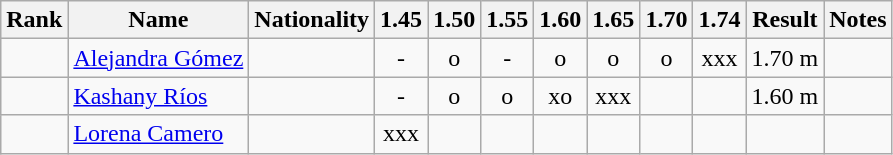<table class="wikitable sortable" style="text-align:center">
<tr>
<th>Rank</th>
<th>Name</th>
<th>Nationality</th>
<th>1.45</th>
<th>1.50</th>
<th>1.55</th>
<th>1.60</th>
<th>1.65</th>
<th>1.70</th>
<th>1.74</th>
<th>Result</th>
<th>Notes</th>
</tr>
<tr>
<td></td>
<td align=left><a href='#'>Alejandra Gómez</a></td>
<td align=left></td>
<td>-</td>
<td>o</td>
<td>-</td>
<td>o</td>
<td>o</td>
<td>o</td>
<td>xxx</td>
<td>1.70 m</td>
<td></td>
</tr>
<tr>
<td></td>
<td align=left><a href='#'>Kashany Ríos</a></td>
<td align=left></td>
<td>-</td>
<td>o</td>
<td>o</td>
<td>xo</td>
<td>xxx</td>
<td></td>
<td></td>
<td>1.60 m</td>
<td></td>
</tr>
<tr>
<td></td>
<td align=left><a href='#'>Lorena Camero</a></td>
<td align=left></td>
<td>xxx</td>
<td></td>
<td></td>
<td></td>
<td></td>
<td></td>
<td></td>
<td></td>
<td></td>
</tr>
</table>
